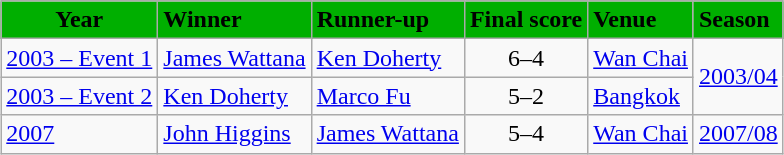<table class="wikitable" style="margin: auto">
<tr>
<th style="text-align: center; background-color: #00af00">Year</th>
<th style="text-align: left; background-color: #00af00">Winner</th>
<th style="text-align: left; background-color: #00af00">Runner-up</th>
<th style="text-align: left; background-color: #00af00">Final score</th>
<th style="text-align: left; background-color: #00af00">Venue</th>
<th style="text-align: left; background-color: #00af00">Season</th>
</tr>
<tr>
<td><a href='#'>2003 – Event 1</a></td>
<td> <a href='#'>James Wattana</a></td>
<td> <a href='#'>Ken Doherty</a></td>
<td style="text-align: center">6–4</td>
<td> <a href='#'>Wan Chai</a></td>
<td rowspan="2"><a href='#'>2003/04</a></td>
</tr>
<tr>
<td><a href='#'>2003 – Event 2</a></td>
<td> <a href='#'>Ken Doherty</a></td>
<td> <a href='#'>Marco Fu</a></td>
<td style="text-align: center">5–2</td>
<td> <a href='#'>Bangkok</a></td>
</tr>
<tr>
<td><a href='#'>2007</a></td>
<td> <a href='#'>John Higgins</a></td>
<td> <a href='#'>James Wattana</a></td>
<td style="text-align: center">5–4</td>
<td> <a href='#'>Wan Chai</a></td>
<td><a href='#'>2007/08</a></td>
</tr>
</table>
